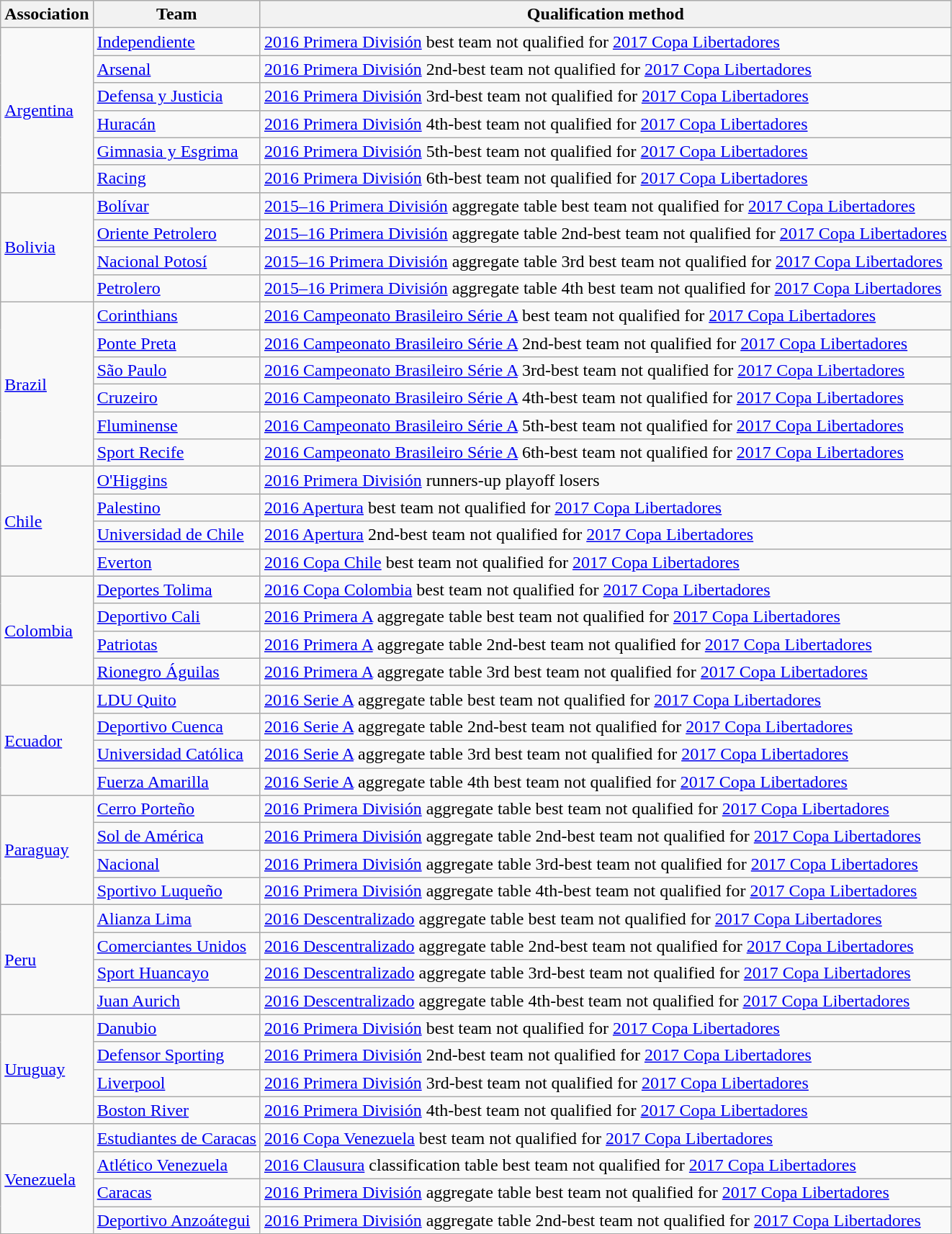<table class="wikitable">
<tr>
<th>Association</th>
<th>Team </th>
<th>Qualification method</th>
</tr>
<tr>
<td rowspan=6> <a href='#'>Argentina</a><br></td>
<td><a href='#'>Independiente</a> </td>
<td><a href='#'>2016 Primera División</a> best team not qualified for <a href='#'>2017 Copa Libertadores</a></td>
</tr>
<tr>
<td><a href='#'>Arsenal</a> </td>
<td><a href='#'>2016 Primera División</a> 2nd-best team not qualified for <a href='#'>2017 Copa Libertadores</a></td>
</tr>
<tr>
<td><a href='#'>Defensa y Justicia</a> </td>
<td><a href='#'>2016 Primera División</a> 3rd-best team not qualified for <a href='#'>2017 Copa Libertadores</a></td>
</tr>
<tr>
<td><a href='#'>Huracán</a> </td>
<td><a href='#'>2016 Primera División</a> 4th-best team not qualified for <a href='#'>2017 Copa Libertadores</a></td>
</tr>
<tr>
<td><a href='#'>Gimnasia y Esgrima</a> </td>
<td><a href='#'>2016 Primera División</a> 5th-best team not qualified for <a href='#'>2017 Copa Libertadores</a></td>
</tr>
<tr>
<td><a href='#'>Racing</a> </td>
<td><a href='#'>2016 Primera División</a> 6th-best team not qualified for <a href='#'>2017 Copa Libertadores</a></td>
</tr>
<tr>
<td rowspan=4> <a href='#'>Bolivia</a><br></td>
<td><a href='#'>Bolívar</a> </td>
<td><a href='#'>2015–16 Primera División</a> aggregate table best team not qualified for <a href='#'>2017 Copa Libertadores</a></td>
</tr>
<tr>
<td><a href='#'>Oriente Petrolero</a> </td>
<td><a href='#'>2015–16 Primera División</a> aggregate table 2nd-best team not qualified for <a href='#'>2017 Copa Libertadores</a></td>
</tr>
<tr>
<td><a href='#'>Nacional Potosí</a> </td>
<td><a href='#'>2015–16 Primera División</a> aggregate table 3rd best team not qualified for <a href='#'>2017 Copa Libertadores</a></td>
</tr>
<tr>
<td><a href='#'>Petrolero</a> </td>
<td><a href='#'>2015–16 Primera División</a> aggregate table 4th best team not qualified for <a href='#'>2017 Copa Libertadores</a></td>
</tr>
<tr>
<td rowspan=6> <a href='#'>Brazil</a><br></td>
<td><a href='#'>Corinthians</a> </td>
<td><a href='#'>2016 Campeonato Brasileiro Série A</a> best team not qualified for <a href='#'>2017 Copa Libertadores</a></td>
</tr>
<tr>
<td><a href='#'>Ponte Preta</a> </td>
<td><a href='#'>2016 Campeonato Brasileiro Série A</a> 2nd-best team not qualified for <a href='#'>2017 Copa Libertadores</a></td>
</tr>
<tr>
<td><a href='#'>São Paulo</a> </td>
<td><a href='#'>2016 Campeonato Brasileiro Série A</a> 3rd-best team not qualified for <a href='#'>2017 Copa Libertadores</a></td>
</tr>
<tr>
<td><a href='#'>Cruzeiro</a> </td>
<td><a href='#'>2016 Campeonato Brasileiro Série A</a> 4th-best team not qualified for <a href='#'>2017 Copa Libertadores</a></td>
</tr>
<tr>
<td><a href='#'>Fluminense</a> </td>
<td><a href='#'>2016 Campeonato Brasileiro Série A</a> 5th-best team not qualified for <a href='#'>2017 Copa Libertadores</a></td>
</tr>
<tr>
<td><a href='#'>Sport Recife</a> </td>
<td><a href='#'>2016 Campeonato Brasileiro Série A</a> 6th-best team not qualified for <a href='#'>2017 Copa Libertadores</a></td>
</tr>
<tr>
<td rowspan=4> <a href='#'>Chile</a><br></td>
<td><a href='#'>O'Higgins</a> </td>
<td><a href='#'>2016 Primera División</a> runners-up playoff losers</td>
</tr>
<tr>
<td><a href='#'>Palestino</a> </td>
<td><a href='#'>2016 Apertura</a> best team not qualified for <a href='#'>2017 Copa Libertadores</a></td>
</tr>
<tr>
<td><a href='#'>Universidad de Chile</a> </td>
<td><a href='#'>2016 Apertura</a> 2nd-best team not qualified for <a href='#'>2017 Copa Libertadores</a></td>
</tr>
<tr>
<td><a href='#'>Everton</a> </td>
<td><a href='#'>2016 Copa Chile</a> best team not qualified for <a href='#'>2017 Copa Libertadores</a></td>
</tr>
<tr>
<td rowspan=4> <a href='#'>Colombia</a><br></td>
<td><a href='#'>Deportes Tolima</a> </td>
<td><a href='#'>2016 Copa Colombia</a> best team not qualified for <a href='#'>2017 Copa Libertadores</a></td>
</tr>
<tr>
<td><a href='#'>Deportivo Cali</a> </td>
<td><a href='#'>2016 Primera A</a> aggregate table best team not qualified for <a href='#'>2017 Copa Libertadores</a></td>
</tr>
<tr>
<td><a href='#'>Patriotas</a> </td>
<td><a href='#'>2016 Primera A</a> aggregate table 2nd-best team not qualified for <a href='#'>2017 Copa Libertadores</a></td>
</tr>
<tr>
<td><a href='#'>Rionegro Águilas</a> </td>
<td><a href='#'>2016 Primera A</a> aggregate table 3rd best team not qualified for <a href='#'>2017 Copa Libertadores</a></td>
</tr>
<tr>
<td rowspan=4> <a href='#'>Ecuador</a><br></td>
<td><a href='#'>LDU Quito</a> </td>
<td><a href='#'>2016 Serie A</a> aggregate table best team not qualified for <a href='#'>2017 Copa Libertadores</a></td>
</tr>
<tr>
<td><a href='#'>Deportivo Cuenca</a> </td>
<td><a href='#'>2016 Serie A</a> aggregate table 2nd-best team not qualified for <a href='#'>2017 Copa Libertadores</a></td>
</tr>
<tr>
<td><a href='#'>Universidad Católica</a> </td>
<td><a href='#'>2016 Serie A</a> aggregate table 3rd best team not qualified for <a href='#'>2017 Copa Libertadores</a></td>
</tr>
<tr>
<td><a href='#'>Fuerza Amarilla</a> </td>
<td><a href='#'>2016 Serie A</a> aggregate table 4th best team not qualified for <a href='#'>2017 Copa Libertadores</a></td>
</tr>
<tr>
<td rowspan=4> <a href='#'>Paraguay</a><br></td>
<td><a href='#'>Cerro Porteño</a> </td>
<td><a href='#'>2016 Primera División</a> aggregate table best team not qualified for <a href='#'>2017 Copa Libertadores</a></td>
</tr>
<tr>
<td><a href='#'>Sol de América</a> </td>
<td><a href='#'>2016 Primera División</a> aggregate table 2nd-best team not qualified for <a href='#'>2017 Copa Libertadores</a></td>
</tr>
<tr>
<td><a href='#'>Nacional</a> </td>
<td><a href='#'>2016 Primera División</a> aggregate table 3rd-best team not qualified for <a href='#'>2017 Copa Libertadores</a></td>
</tr>
<tr>
<td><a href='#'>Sportivo Luqueño</a> </td>
<td><a href='#'>2016 Primera División</a> aggregate table 4th-best team not qualified for <a href='#'>2017 Copa Libertadores</a></td>
</tr>
<tr>
<td rowspan=4> <a href='#'>Peru</a><br></td>
<td><a href='#'>Alianza Lima</a> </td>
<td><a href='#'>2016 Descentralizado</a> aggregate table best team not qualified for <a href='#'>2017 Copa Libertadores</a></td>
</tr>
<tr>
<td><a href='#'>Comerciantes Unidos</a> </td>
<td><a href='#'>2016 Descentralizado</a> aggregate table 2nd-best team not qualified for <a href='#'>2017 Copa Libertadores</a></td>
</tr>
<tr>
<td><a href='#'>Sport Huancayo</a> </td>
<td><a href='#'>2016 Descentralizado</a> aggregate table 3rd-best team not qualified for <a href='#'>2017 Copa Libertadores</a></td>
</tr>
<tr>
<td><a href='#'>Juan Aurich</a> </td>
<td><a href='#'>2016 Descentralizado</a> aggregate table 4th-best team not qualified for <a href='#'>2017 Copa Libertadores</a></td>
</tr>
<tr>
<td rowspan=4> <a href='#'>Uruguay</a><br></td>
<td><a href='#'>Danubio</a> </td>
<td><a href='#'>2016 Primera División</a> best team not qualified for <a href='#'>2017 Copa Libertadores</a></td>
</tr>
<tr>
<td><a href='#'>Defensor Sporting</a> </td>
<td><a href='#'>2016 Primera División</a> 2nd-best team not qualified for <a href='#'>2017 Copa Libertadores</a></td>
</tr>
<tr>
<td><a href='#'>Liverpool</a> </td>
<td><a href='#'>2016 Primera División</a> 3rd-best team not qualified for <a href='#'>2017 Copa Libertadores</a></td>
</tr>
<tr>
<td><a href='#'>Boston River</a> </td>
<td><a href='#'>2016 Primera División</a> 4th-best team not qualified for <a href='#'>2017 Copa Libertadores</a></td>
</tr>
<tr>
<td rowspan=4> <a href='#'>Venezuela</a><br></td>
<td><a href='#'>Estudiantes de Caracas</a> </td>
<td><a href='#'>2016 Copa Venezuela</a> best team not qualified for <a href='#'>2017 Copa Libertadores</a></td>
</tr>
<tr>
<td><a href='#'>Atlético Venezuela</a> </td>
<td><a href='#'>2016 Clausura</a> classification table best team not qualified for <a href='#'>2017 Copa Libertadores</a></td>
</tr>
<tr>
<td><a href='#'>Caracas</a> </td>
<td><a href='#'>2016 Primera División</a> aggregate table best team not qualified for <a href='#'>2017 Copa Libertadores</a></td>
</tr>
<tr>
<td><a href='#'>Deportivo Anzoátegui</a> </td>
<td><a href='#'>2016 Primera División</a> aggregate table 2nd-best team not qualified for <a href='#'>2017 Copa Libertadores</a></td>
</tr>
</table>
